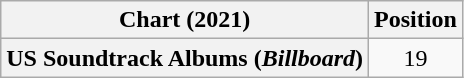<table class="wikitable plainrowheaders" style="text-align:center">
<tr>
<th scope="col">Chart (2021)</th>
<th scope="col">Position</th>
</tr>
<tr>
<th scope="row">US Soundtrack Albums (<em>Billboard</em>)</th>
<td>19</td>
</tr>
</table>
